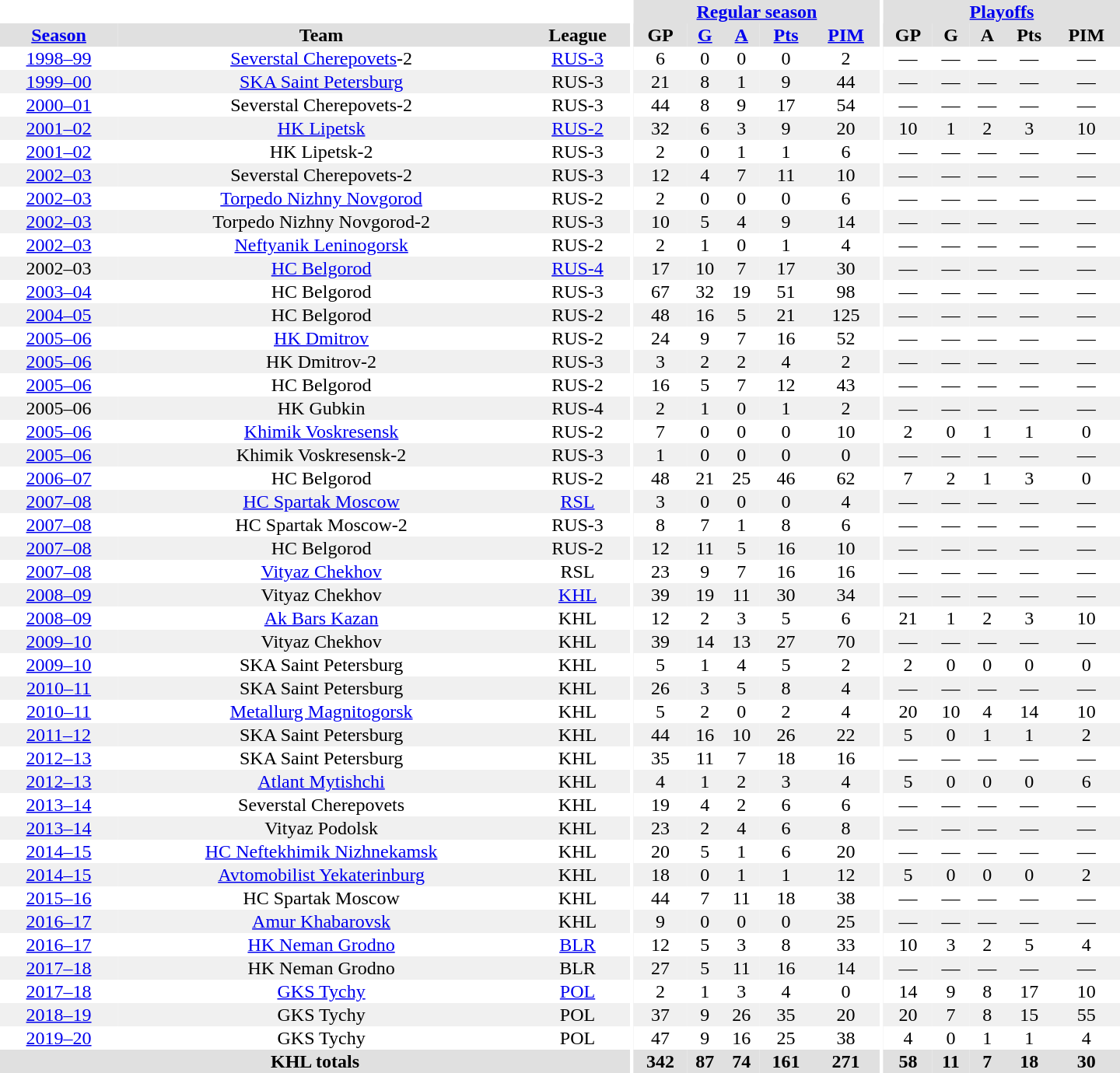<table border="0" cellpadding="1" cellspacing="0" style="text-align:center; width:60em">
<tr bgcolor="#e0e0e0">
<th colspan="3" bgcolor="#ffffff"></th>
<th rowspan="100" bgcolor="#ffffff"></th>
<th colspan="5"><a href='#'>Regular season</a></th>
<th rowspan="100" bgcolor="#ffffff"></th>
<th colspan="5"><a href='#'>Playoffs</a></th>
</tr>
<tr bgcolor="#e0e0e0">
<th><a href='#'>Season</a></th>
<th>Team</th>
<th>League</th>
<th>GP</th>
<th><a href='#'>G</a></th>
<th><a href='#'>A</a></th>
<th><a href='#'>Pts</a></th>
<th><a href='#'>PIM</a></th>
<th>GP</th>
<th>G</th>
<th>A</th>
<th>Pts</th>
<th>PIM</th>
</tr>
<tr>
<td><a href='#'>1998–99</a></td>
<td><a href='#'>Severstal Cherepovets</a>-2</td>
<td><a href='#'>RUS-3</a></td>
<td>6</td>
<td>0</td>
<td>0</td>
<td>0</td>
<td>2</td>
<td>—</td>
<td>—</td>
<td>—</td>
<td>—</td>
<td>—</td>
</tr>
<tr bgcolor="#f0f0f0">
<td><a href='#'>1999–00</a></td>
<td><a href='#'>SKA Saint Petersburg</a></td>
<td>RUS-3</td>
<td>21</td>
<td>8</td>
<td>1</td>
<td>9</td>
<td>44</td>
<td>—</td>
<td>—</td>
<td>—</td>
<td>—</td>
<td>—</td>
</tr>
<tr>
<td><a href='#'>2000–01</a></td>
<td>Severstal Cherepovets-2</td>
<td>RUS-3</td>
<td>44</td>
<td>8</td>
<td>9</td>
<td>17</td>
<td>54</td>
<td>—</td>
<td>—</td>
<td>—</td>
<td>—</td>
<td>—</td>
</tr>
<tr bgcolor="#f0f0f0">
<td><a href='#'>2001–02</a></td>
<td><a href='#'>HK Lipetsk</a></td>
<td><a href='#'>RUS-2</a></td>
<td>32</td>
<td>6</td>
<td>3</td>
<td>9</td>
<td>20</td>
<td>10</td>
<td>1</td>
<td>2</td>
<td>3</td>
<td>10</td>
</tr>
<tr>
<td><a href='#'>2001–02</a></td>
<td>HK Lipetsk-2</td>
<td>RUS-3</td>
<td>2</td>
<td>0</td>
<td>1</td>
<td>1</td>
<td>6</td>
<td>—</td>
<td>—</td>
<td>—</td>
<td>—</td>
<td>—</td>
</tr>
<tr bgcolor="#f0f0f0">
<td><a href='#'>2002–03</a></td>
<td>Severstal Cherepovets-2</td>
<td>RUS-3</td>
<td>12</td>
<td>4</td>
<td>7</td>
<td>11</td>
<td>10</td>
<td>—</td>
<td>—</td>
<td>—</td>
<td>—</td>
<td>—</td>
</tr>
<tr>
<td><a href='#'>2002–03</a></td>
<td><a href='#'>Torpedo Nizhny Novgorod</a></td>
<td>RUS-2</td>
<td>2</td>
<td>0</td>
<td>0</td>
<td>0</td>
<td>6</td>
<td>—</td>
<td>—</td>
<td>—</td>
<td>—</td>
<td>—</td>
</tr>
<tr bgcolor="#f0f0f0">
<td><a href='#'>2002–03</a></td>
<td>Torpedo Nizhny Novgorod-2</td>
<td>RUS-3</td>
<td>10</td>
<td>5</td>
<td>4</td>
<td>9</td>
<td>14</td>
<td>—</td>
<td>—</td>
<td>—</td>
<td>—</td>
<td>—</td>
</tr>
<tr>
<td><a href='#'>2002–03</a></td>
<td><a href='#'>Neftyanik Leninogorsk</a></td>
<td>RUS-2</td>
<td>2</td>
<td>1</td>
<td>0</td>
<td>1</td>
<td>4</td>
<td>—</td>
<td>—</td>
<td>—</td>
<td>—</td>
<td>—</td>
</tr>
<tr bgcolor="#f0f0f0">
<td>2002–03</td>
<td><a href='#'>HC Belgorod</a></td>
<td><a href='#'>RUS-4</a></td>
<td>17</td>
<td>10</td>
<td>7</td>
<td>17</td>
<td>30</td>
<td>—</td>
<td>—</td>
<td>—</td>
<td>—</td>
<td>—</td>
</tr>
<tr>
<td><a href='#'>2003–04</a></td>
<td>HC Belgorod</td>
<td>RUS-3</td>
<td>67</td>
<td>32</td>
<td>19</td>
<td>51</td>
<td>98</td>
<td>—</td>
<td>—</td>
<td>—</td>
<td>—</td>
<td>—</td>
</tr>
<tr bgcolor="#f0f0f0">
<td><a href='#'>2004–05</a></td>
<td>HC Belgorod</td>
<td>RUS-2</td>
<td>48</td>
<td>16</td>
<td>5</td>
<td>21</td>
<td>125</td>
<td>—</td>
<td>—</td>
<td>—</td>
<td>—</td>
<td>—</td>
</tr>
<tr>
<td><a href='#'>2005–06</a></td>
<td><a href='#'>HK Dmitrov</a></td>
<td>RUS-2</td>
<td>24</td>
<td>9</td>
<td>7</td>
<td>16</td>
<td>52</td>
<td>—</td>
<td>—</td>
<td>—</td>
<td>—</td>
<td>—</td>
</tr>
<tr bgcolor="#f0f0f0">
<td><a href='#'>2005–06</a></td>
<td>HK Dmitrov-2</td>
<td>RUS-3</td>
<td>3</td>
<td>2</td>
<td>2</td>
<td>4</td>
<td>2</td>
<td>—</td>
<td>—</td>
<td>—</td>
<td>—</td>
<td>—</td>
</tr>
<tr>
<td><a href='#'>2005–06</a></td>
<td>HC Belgorod</td>
<td>RUS-2</td>
<td>16</td>
<td>5</td>
<td>7</td>
<td>12</td>
<td>43</td>
<td>—</td>
<td>—</td>
<td>—</td>
<td>—</td>
<td>—</td>
</tr>
<tr bgcolor="#f0f0f0">
<td>2005–06</td>
<td>HK Gubkin</td>
<td>RUS-4</td>
<td>2</td>
<td>1</td>
<td>0</td>
<td>1</td>
<td>2</td>
<td>—</td>
<td>—</td>
<td>—</td>
<td>—</td>
<td>—</td>
</tr>
<tr>
<td><a href='#'>2005–06</a></td>
<td><a href='#'>Khimik Voskresensk</a></td>
<td>RUS-2</td>
<td>7</td>
<td>0</td>
<td>0</td>
<td>0</td>
<td>10</td>
<td>2</td>
<td>0</td>
<td>1</td>
<td>1</td>
<td>0</td>
</tr>
<tr bgcolor="#f0f0f0">
<td><a href='#'>2005–06</a></td>
<td>Khimik Voskresensk-2</td>
<td>RUS-3</td>
<td>1</td>
<td>0</td>
<td>0</td>
<td>0</td>
<td>0</td>
<td>—</td>
<td>—</td>
<td>—</td>
<td>—</td>
<td>—</td>
</tr>
<tr>
<td><a href='#'>2006–07</a></td>
<td>HC Belgorod</td>
<td>RUS-2</td>
<td>48</td>
<td>21</td>
<td>25</td>
<td>46</td>
<td>62</td>
<td>7</td>
<td>2</td>
<td>1</td>
<td>3</td>
<td>0</td>
</tr>
<tr bgcolor="#f0f0f0">
<td><a href='#'>2007–08</a></td>
<td><a href='#'>HC Spartak Moscow</a></td>
<td><a href='#'>RSL</a></td>
<td>3</td>
<td>0</td>
<td>0</td>
<td>0</td>
<td>4</td>
<td>—</td>
<td>—</td>
<td>—</td>
<td>—</td>
<td>—</td>
</tr>
<tr>
<td><a href='#'>2007–08</a></td>
<td>HC Spartak Moscow-2</td>
<td>RUS-3</td>
<td>8</td>
<td>7</td>
<td>1</td>
<td>8</td>
<td>6</td>
<td>—</td>
<td>—</td>
<td>—</td>
<td>—</td>
<td>—</td>
</tr>
<tr bgcolor="#f0f0f0">
<td><a href='#'>2007–08</a></td>
<td>HC Belgorod</td>
<td>RUS-2</td>
<td>12</td>
<td>11</td>
<td>5</td>
<td>16</td>
<td>10</td>
<td>—</td>
<td>—</td>
<td>—</td>
<td>—</td>
<td>—</td>
</tr>
<tr>
<td><a href='#'>2007–08</a></td>
<td><a href='#'>Vityaz Chekhov</a></td>
<td>RSL</td>
<td>23</td>
<td>9</td>
<td>7</td>
<td>16</td>
<td>16</td>
<td>—</td>
<td>—</td>
<td>—</td>
<td>—</td>
<td>—</td>
</tr>
<tr bgcolor="#f0f0f0">
<td><a href='#'>2008–09</a></td>
<td>Vityaz Chekhov</td>
<td><a href='#'>KHL</a></td>
<td>39</td>
<td>19</td>
<td>11</td>
<td>30</td>
<td>34</td>
<td>—</td>
<td>—</td>
<td>—</td>
<td>—</td>
<td>—</td>
</tr>
<tr>
<td><a href='#'>2008–09</a></td>
<td><a href='#'>Ak Bars Kazan</a></td>
<td>KHL</td>
<td>12</td>
<td>2</td>
<td>3</td>
<td>5</td>
<td>6</td>
<td>21</td>
<td>1</td>
<td>2</td>
<td>3</td>
<td>10</td>
</tr>
<tr bgcolor="#f0f0f0">
<td><a href='#'>2009–10</a></td>
<td>Vityaz Chekhov</td>
<td>KHL</td>
<td>39</td>
<td>14</td>
<td>13</td>
<td>27</td>
<td>70</td>
<td>—</td>
<td>—</td>
<td>—</td>
<td>—</td>
<td>—</td>
</tr>
<tr>
<td><a href='#'>2009–10</a></td>
<td>SKA Saint Petersburg</td>
<td>KHL</td>
<td>5</td>
<td>1</td>
<td>4</td>
<td>5</td>
<td>2</td>
<td>2</td>
<td>0</td>
<td>0</td>
<td>0</td>
<td>0</td>
</tr>
<tr bgcolor="#f0f0f0">
<td><a href='#'>2010–11</a></td>
<td>SKA Saint Petersburg</td>
<td>KHL</td>
<td>26</td>
<td>3</td>
<td>5</td>
<td>8</td>
<td>4</td>
<td>—</td>
<td>—</td>
<td>—</td>
<td>—</td>
<td>—</td>
</tr>
<tr>
<td><a href='#'>2010–11</a></td>
<td><a href='#'>Metallurg Magnitogorsk</a></td>
<td>KHL</td>
<td>5</td>
<td>2</td>
<td>0</td>
<td>2</td>
<td>4</td>
<td>20</td>
<td>10</td>
<td>4</td>
<td>14</td>
<td>10</td>
</tr>
<tr bgcolor="#f0f0f0">
<td><a href='#'>2011–12</a></td>
<td>SKA Saint Petersburg</td>
<td>KHL</td>
<td>44</td>
<td>16</td>
<td>10</td>
<td>26</td>
<td>22</td>
<td>5</td>
<td>0</td>
<td>1</td>
<td>1</td>
<td>2</td>
</tr>
<tr>
<td><a href='#'>2012–13</a></td>
<td>SKA Saint Petersburg</td>
<td>KHL</td>
<td>35</td>
<td>11</td>
<td>7</td>
<td>18</td>
<td>16</td>
<td>—</td>
<td>—</td>
<td>—</td>
<td>—</td>
<td>—</td>
</tr>
<tr bgcolor="#f0f0f0">
<td><a href='#'>2012–13</a></td>
<td><a href='#'>Atlant Mytishchi</a></td>
<td>KHL</td>
<td>4</td>
<td>1</td>
<td>2</td>
<td>3</td>
<td>4</td>
<td>5</td>
<td>0</td>
<td>0</td>
<td>0</td>
<td>6</td>
</tr>
<tr>
<td><a href='#'>2013–14</a></td>
<td>Severstal Cherepovets</td>
<td>KHL</td>
<td>19</td>
<td>4</td>
<td>2</td>
<td>6</td>
<td>6</td>
<td>—</td>
<td>—</td>
<td>—</td>
<td>—</td>
<td>—</td>
</tr>
<tr bgcolor="#f0f0f0">
<td><a href='#'>2013–14</a></td>
<td>Vityaz Podolsk</td>
<td>KHL</td>
<td>23</td>
<td>2</td>
<td>4</td>
<td>6</td>
<td>8</td>
<td>—</td>
<td>—</td>
<td>—</td>
<td>—</td>
<td>—</td>
</tr>
<tr>
<td><a href='#'>2014–15</a></td>
<td><a href='#'>HC Neftekhimik Nizhnekamsk</a></td>
<td>KHL</td>
<td>20</td>
<td>5</td>
<td>1</td>
<td>6</td>
<td>20</td>
<td>—</td>
<td>—</td>
<td>—</td>
<td>—</td>
<td>—</td>
</tr>
<tr bgcolor="#f0f0f0">
<td><a href='#'>2014–15</a></td>
<td><a href='#'>Avtomobilist Yekaterinburg</a></td>
<td>KHL</td>
<td>18</td>
<td>0</td>
<td>1</td>
<td>1</td>
<td>12</td>
<td>5</td>
<td>0</td>
<td>0</td>
<td>0</td>
<td>2</td>
</tr>
<tr>
<td><a href='#'>2015–16</a></td>
<td>HC Spartak Moscow</td>
<td>KHL</td>
<td>44</td>
<td>7</td>
<td>11</td>
<td>18</td>
<td>38</td>
<td>—</td>
<td>—</td>
<td>—</td>
<td>—</td>
<td>—</td>
</tr>
<tr bgcolor="#f0f0f0">
<td><a href='#'>2016–17</a></td>
<td><a href='#'>Amur Khabarovsk</a></td>
<td>KHL</td>
<td>9</td>
<td>0</td>
<td>0</td>
<td>0</td>
<td>25</td>
<td>—</td>
<td>—</td>
<td>—</td>
<td>—</td>
<td>—</td>
</tr>
<tr>
<td><a href='#'>2016–17</a></td>
<td><a href='#'>HK Neman Grodno</a></td>
<td><a href='#'>BLR</a></td>
<td>12</td>
<td>5</td>
<td>3</td>
<td>8</td>
<td>33</td>
<td>10</td>
<td>3</td>
<td>2</td>
<td>5</td>
<td>4</td>
</tr>
<tr bgcolor="#f0f0f0">
<td><a href='#'>2017–18</a></td>
<td>HK Neman Grodno</td>
<td>BLR</td>
<td>27</td>
<td>5</td>
<td>11</td>
<td>16</td>
<td>14</td>
<td>—</td>
<td>—</td>
<td>—</td>
<td>—</td>
<td>—</td>
</tr>
<tr>
<td><a href='#'>2017–18</a></td>
<td><a href='#'>GKS Tychy</a></td>
<td><a href='#'>POL</a></td>
<td>2</td>
<td>1</td>
<td>3</td>
<td>4</td>
<td>0</td>
<td>14</td>
<td>9</td>
<td>8</td>
<td>17</td>
<td>10</td>
</tr>
<tr bgcolor="#f0f0f0">
<td><a href='#'>2018–19</a></td>
<td>GKS Tychy</td>
<td>POL</td>
<td>37</td>
<td>9</td>
<td>26</td>
<td>35</td>
<td>20</td>
<td>20</td>
<td>7</td>
<td>8</td>
<td>15</td>
<td>55</td>
</tr>
<tr>
<td><a href='#'>2019–20</a></td>
<td>GKS Tychy</td>
<td>POL</td>
<td>47</td>
<td>9</td>
<td>16</td>
<td>25</td>
<td>38</td>
<td>4</td>
<td>0</td>
<td>1</td>
<td>1</td>
<td>4</td>
</tr>
<tr bgcolor="#e0e0e0">
<th colspan="3">KHL totals</th>
<th>342</th>
<th>87</th>
<th>74</th>
<th>161</th>
<th>271</th>
<th>58</th>
<th>11</th>
<th>7</th>
<th>18</th>
<th>30</th>
</tr>
</table>
